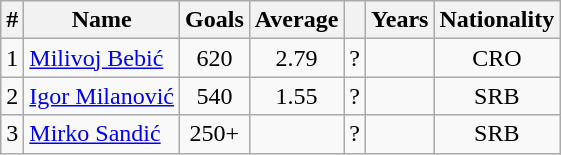<table class="wikitable sortable" style="text-align:center">
<tr>
<th>#</th>
<th>Name</th>
<th>Goals</th>
<th>Average</th>
<th></th>
<th>Years</th>
<th>Nationality</th>
</tr>
<tr>
<td>1</td>
<td align="left"><a href='#'>Milivoj Bebić</a></td>
<td>620</td>
<td>2.79</td>
<td>?</td>
<td></td>
<td>CRO</td>
</tr>
<tr>
<td>2</td>
<td align="left"><a href='#'>Igor Milanović</a></td>
<td>540</td>
<td>1.55</td>
<td>?</td>
<td></td>
<td>SRB</td>
</tr>
<tr>
<td>3</td>
<td align="left"><a href='#'>Mirko Sandić</a></td>
<td>250+</td>
<td></td>
<td>?</td>
<td></td>
<td>SRB</td>
</tr>
</table>
